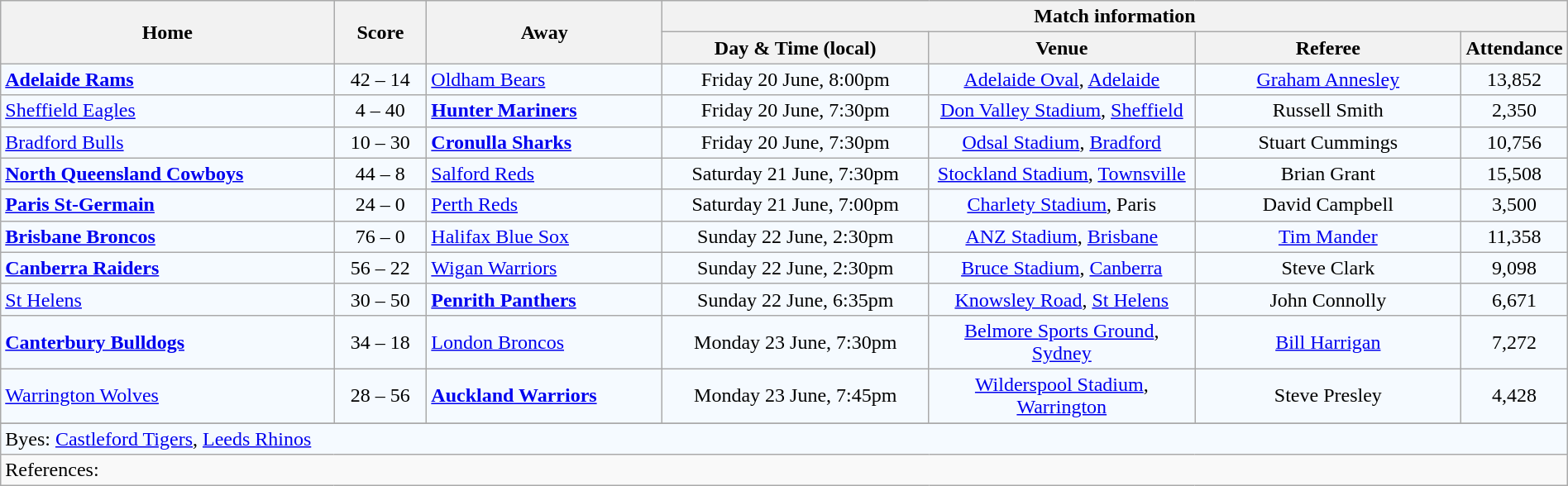<table class="wikitable" style="border-collapse:collapse; text-align:center; width:100%;">
<tr style="text-align:center; background:#f5faff;"  style="background:#c1d8ff;">
<th rowspan="2">Home</th>
<th rowspan="2">Score</th>
<th rowspan="2">Away</th>
<th colspan="4">Match information</th>
</tr>
<tr>
<th width="17%">Day & Time (local)</th>
<th width="17%">Venue</th>
<th width="17%">Referee</th>
<th width="5%">Attendance</th>
</tr>
<tr style="text-align:center; background:#f5faff;">
<td align="left"><strong> <a href='#'>Adelaide Rams</a></strong></td>
<td>42 – 14</td>
<td align="left"> <a href='#'>Oldham Bears</a></td>
<td>Friday 20 June, 8:00pm</td>
<td><a href='#'>Adelaide Oval</a>, <a href='#'>Adelaide</a></td>
<td><a href='#'>Graham Annesley</a></td>
<td>13,852</td>
</tr>
<tr style="text-align:center; background:#f5faff;">
<td align="left"> <a href='#'>Sheffield Eagles</a></td>
<td>4 – 40</td>
<td align="left"><strong> <a href='#'>Hunter Mariners</a></strong></td>
<td>Friday 20 June, 7:30pm</td>
<td><a href='#'>Don Valley Stadium</a>, <a href='#'>Sheffield</a></td>
<td>Russell Smith</td>
<td>2,350</td>
</tr>
<tr style="text-align:center; background:#f5faff;">
<td align="left"> <a href='#'>Bradford Bulls</a></td>
<td>10 – 30</td>
<td align="left"><strong> <a href='#'>Cronulla Sharks</a></strong></td>
<td>Friday 20 June, 7:30pm</td>
<td><a href='#'>Odsal Stadium</a>, <a href='#'>Bradford</a></td>
<td>Stuart Cummings</td>
<td>10,756</td>
</tr>
<tr style="text-align:center; background:#f5faff;">
<td align="left"><strong> <a href='#'>North Queensland Cowboys</a></strong></td>
<td>44 – 8</td>
<td align="left"> <a href='#'>Salford Reds</a></td>
<td>Saturday 21 June, 7:30pm</td>
<td><a href='#'>Stockland Stadium</a>, <a href='#'>Townsville</a></td>
<td>Brian Grant</td>
<td>15,508</td>
</tr>
<tr style="text-align:center; background:#f5faff;">
<td align="left"><strong> <a href='#'>Paris St-Germain</a></strong></td>
<td>24 – 0</td>
<td align="left"> <a href='#'>Perth Reds</a></td>
<td>Saturday 21 June, 7:00pm</td>
<td><a href='#'>Charlety Stadium</a>, Paris</td>
<td>David Campbell</td>
<td>3,500</td>
</tr>
<tr style="text-align:center; background:#f5faff;">
<td align="left"><strong> <a href='#'>Brisbane Broncos</a></strong></td>
<td>76 – 0</td>
<td align="left"> <a href='#'>Halifax Blue Sox</a></td>
<td>Sunday 22 June, 2:30pm</td>
<td><a href='#'>ANZ Stadium</a>, <a href='#'>Brisbane</a></td>
<td><a href='#'>Tim Mander</a></td>
<td>11,358</td>
</tr>
<tr style="text-align:center; background:#f5faff;">
<td align="left"><strong> <a href='#'>Canberra Raiders</a></strong></td>
<td>56 – 22</td>
<td align="left"> <a href='#'>Wigan Warriors</a></td>
<td>Sunday 22 June, 2:30pm</td>
<td><a href='#'>Bruce Stadium</a>, <a href='#'>Canberra</a></td>
<td>Steve Clark</td>
<td>9,098</td>
</tr>
<tr style="text-align:center; background:#f5faff;">
<td align="left"> <a href='#'>St Helens</a></td>
<td>30 – 50</td>
<td align="left"><strong> <a href='#'>Penrith Panthers</a></strong></td>
<td>Sunday 22 June, 6:35pm</td>
<td><a href='#'>Knowsley Road</a>, <a href='#'>St Helens</a></td>
<td>John Connolly</td>
<td>6,671</td>
</tr>
<tr style="text-align:center; background:#f5faff;">
<td align="left"><strong> <a href='#'>Canterbury Bulldogs</a></strong></td>
<td>34 – 18</td>
<td align="left"> <a href='#'>London Broncos</a></td>
<td>Monday 23 June, 7:30pm</td>
<td><a href='#'>Belmore Sports Ground</a>, <a href='#'>Sydney</a></td>
<td><a href='#'>Bill Harrigan</a></td>
<td>7,272</td>
</tr>
<tr style="text-align:center; background:#f5faff;">
<td align="left"> <a href='#'>Warrington Wolves</a></td>
<td>28 – 56</td>
<td align="left"><strong> <a href='#'>Auckland Warriors</a></strong></td>
<td>Monday 23 June, 7:45pm</td>
<td><a href='#'>Wilderspool Stadium</a>, <a href='#'>Warrington</a></td>
<td>Steve Presley</td>
<td>4,428</td>
</tr>
<tr>
</tr>
<tr style="text-align:center; background:#f5faff;">
<td colspan="7" align="left">Byes:  <a href='#'>Castleford Tigers</a>,  <a href='#'>Leeds Rhinos</a></td>
</tr>
<tr>
<td colspan="7" align="left">References:  </td>
</tr>
</table>
